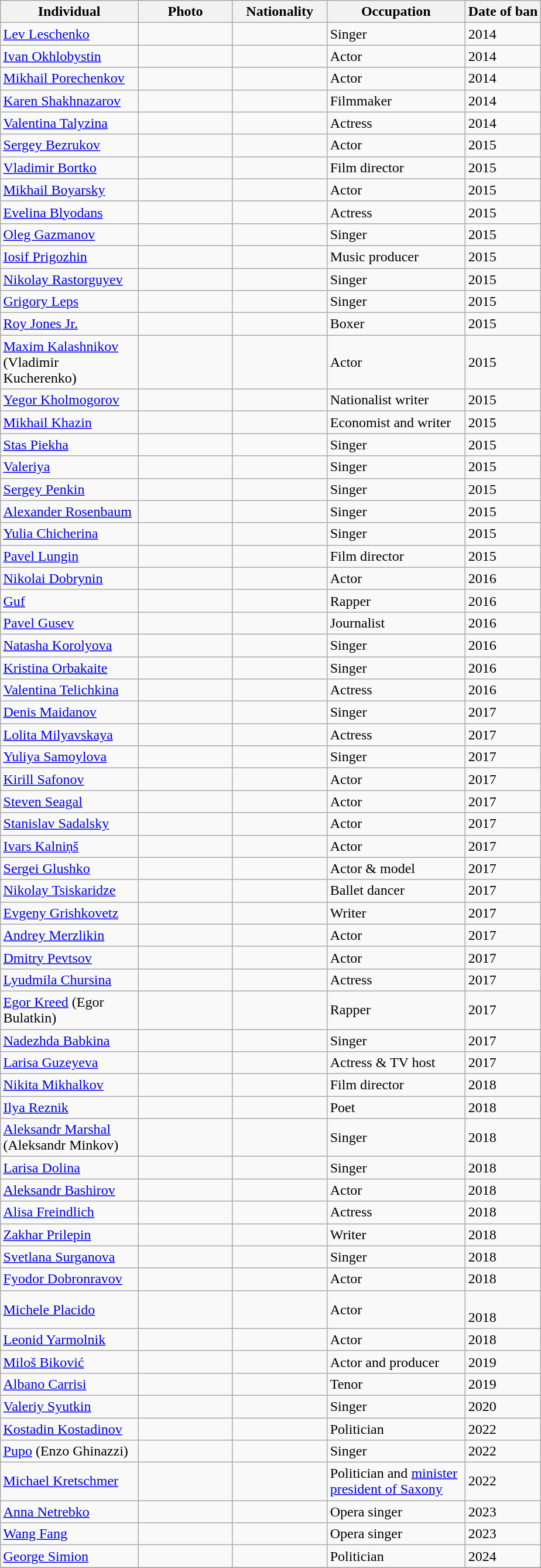<table class="wikitable sortable" style="margin: 1em auto 1em auto">
<tr>
<th width="150">Individual</th>
<th width="100">Photo</th>
<th width="100">Nationality</th>
<th width="150">Occupation</th>
<th>Date of ban</th>
</tr>
<tr>
<td><a href='#'>Lev Leschenko</a></td>
<td></td>
<td></td>
<td>Singer</td>
<td>2014</td>
</tr>
<tr>
<td><a href='#'>Ivan Okhlobystin</a></td>
<td></td>
<td></td>
<td>Actor</td>
<td>2014</td>
</tr>
<tr>
<td><a href='#'>Mikhail Porechenkov</a></td>
<td></td>
<td></td>
<td>Actor</td>
<td>2014</td>
</tr>
<tr>
<td><a href='#'>Karen Shakhnazarov</a></td>
<td></td>
<td></td>
<td>Filmmaker</td>
<td>2014</td>
</tr>
<tr>
<td><a href='#'>Valentina Talyzina</a></td>
<td></td>
<td></td>
<td>Actress</td>
<td>2014</td>
</tr>
<tr>
<td><a href='#'>Sergey Bezrukov</a></td>
<td></td>
<td></td>
<td>Actor</td>
<td>2015</td>
</tr>
<tr>
<td><a href='#'>Vladimir Bortko</a></td>
<td></td>
<td></td>
<td>Film director</td>
<td>2015</td>
</tr>
<tr>
<td><a href='#'>Mikhail Boyarsky</a></td>
<td></td>
<td></td>
<td>Actor</td>
<td>2015</td>
</tr>
<tr>
<td><a href='#'>Evelina Blyodans</a></td>
<td></td>
<td></td>
<td>Actress</td>
<td>2015</td>
</tr>
<tr>
<td><a href='#'>Oleg Gazmanov</a></td>
<td></td>
<td></td>
<td>Singer</td>
<td>2015</td>
</tr>
<tr>
<td><a href='#'>Iosif Prigozhin</a></td>
<td></td>
<td></td>
<td>Music producer</td>
<td>2015</td>
</tr>
<tr>
<td><a href='#'>Nikolay Rastorguyev</a></td>
<td></td>
<td></td>
<td>Singer</td>
<td>2015</td>
</tr>
<tr>
<td><a href='#'>Grigory Leps</a></td>
<td></td>
<td></td>
<td>Singer</td>
<td>2015</td>
</tr>
<tr>
<td><a href='#'>Roy Jones Jr.</a></td>
<td></td>
<td><br></td>
<td>Boxer</td>
<td>2015</td>
</tr>
<tr>
<td><a href='#'>Maxim Kalashnikov</a> (Vladimir Kucherenko)</td>
<td></td>
<td></td>
<td>Actor</td>
<td>2015</td>
</tr>
<tr>
<td><a href='#'>Yegor Kholmogorov</a></td>
<td></td>
<td></td>
<td>Nationalist writer</td>
<td>2015</td>
</tr>
<tr>
<td><a href='#'>Mikhail Khazin</a></td>
<td></td>
<td></td>
<td>Economist and writer</td>
<td>2015</td>
</tr>
<tr>
<td><a href='#'>Stas Piekha</a></td>
<td></td>
<td></td>
<td>Singer</td>
<td>2015</td>
</tr>
<tr>
<td><a href='#'>Valeriya</a></td>
<td></td>
<td></td>
<td>Singer</td>
<td>2015</td>
</tr>
<tr>
<td><a href='#'>Sergey Penkin</a></td>
<td></td>
<td></td>
<td>Singer</td>
<td>2015</td>
</tr>
<tr>
<td><a href='#'>Alexander Rosenbaum</a></td>
<td></td>
<td></td>
<td>Singer</td>
<td>2015</td>
</tr>
<tr>
<td><a href='#'>Yulia Chicherina</a></td>
<td></td>
<td></td>
<td>Singer</td>
<td>2015</td>
</tr>
<tr>
<td><a href='#'>Pavel Lungin</a></td>
<td></td>
<td></td>
<td>Film director</td>
<td>2015</td>
</tr>
<tr>
<td><a href='#'>Nikolai Dobrynin</a></td>
<td></td>
<td></td>
<td>Actor</td>
<td>2016</td>
</tr>
<tr>
<td><a href='#'>Guf</a></td>
<td></td>
<td></td>
<td>Rapper</td>
<td>2016</td>
</tr>
<tr>
<td><a href='#'>Pavel Gusev</a></td>
<td></td>
<td></td>
<td>Journalist</td>
<td>2016</td>
</tr>
<tr>
<td><a href='#'>Natasha Korolyova</a></td>
<td></td>
<td></td>
<td>Singer</td>
<td>2016</td>
</tr>
<tr>
<td><a href='#'>Kristina Orbakaite</a></td>
<td></td>
<td></td>
<td>Singer</td>
<td>2016</td>
</tr>
<tr>
<td><a href='#'>Valentina Telichkina</a></td>
<td></td>
<td></td>
<td>Actress</td>
<td>2016</td>
</tr>
<tr>
<td><a href='#'>Denis Maidanov</a></td>
<td></td>
<td></td>
<td>Singer</td>
<td>2017</td>
</tr>
<tr>
<td><a href='#'>Lolita Milyavskaya</a></td>
<td></td>
<td></td>
<td>Actress</td>
<td>2017</td>
</tr>
<tr>
<td><a href='#'>Yuliya Samoylova</a></td>
<td></td>
<td></td>
<td>Singer</td>
<td>2017</td>
</tr>
<tr>
<td><a href='#'>Kirill Safonov</a></td>
<td></td>
<td></td>
<td>Actor</td>
<td>2017</td>
</tr>
<tr>
<td><a href='#'>Steven Seagal</a></td>
<td></td>
<td><br></td>
<td>Actor</td>
<td>2017</td>
</tr>
<tr>
<td><a href='#'>Stanislav Sadalsky</a></td>
<td></td>
<td></td>
<td>Actor</td>
<td>2017</td>
</tr>
<tr>
<td><a href='#'>Ivars Kalniņš</a></td>
<td></td>
<td></td>
<td>Actor</td>
<td>2017</td>
</tr>
<tr>
<td><a href='#'>Sergei Glushko</a></td>
<td></td>
<td></td>
<td>Actor & model</td>
<td>2017</td>
</tr>
<tr>
<td><a href='#'>Nikolay Tsiskaridze</a></td>
<td></td>
<td></td>
<td>Ballet dancer</td>
<td>2017</td>
</tr>
<tr>
<td><a href='#'>Evgeny Grishkovetz</a></td>
<td></td>
<td></td>
<td>Writer</td>
<td>2017</td>
</tr>
<tr>
<td><a href='#'>Andrey Merzlikin</a></td>
<td></td>
<td></td>
<td>Actor</td>
<td>2017</td>
</tr>
<tr>
<td><a href='#'>Dmitry Pevtsov</a></td>
<td></td>
<td></td>
<td>Actor</td>
<td>2017</td>
</tr>
<tr>
<td><a href='#'>Lyudmila Chursina</a></td>
<td></td>
<td></td>
<td>Actress</td>
<td>2017</td>
</tr>
<tr>
<td><a href='#'>Egor Kreed</a> (Egor Bulatkin)</td>
<td></td>
<td></td>
<td>Rapper</td>
<td>2017</td>
</tr>
<tr>
<td><a href='#'>Nadezhda Babkina</a></td>
<td></td>
<td></td>
<td>Singer</td>
<td>2017</td>
</tr>
<tr>
<td><a href='#'>Larisa Guzeyeva</a></td>
<td></td>
<td></td>
<td>Actress & TV host</td>
<td>2017</td>
</tr>
<tr>
<td><a href='#'>Nikita Mikhalkov</a></td>
<td></td>
<td></td>
<td>Film director</td>
<td>2018</td>
</tr>
<tr>
<td><a href='#'>Ilya Reznik</a></td>
<td></td>
<td></td>
<td>Poet</td>
<td>2018</td>
</tr>
<tr>
<td><a href='#'>Aleksandr Marshal</a> (Aleksandr Minkov)</td>
<td></td>
<td></td>
<td>Singer</td>
<td>2018</td>
</tr>
<tr>
<td><a href='#'>Larisa Dolina</a></td>
<td></td>
<td></td>
<td>Singer</td>
<td>2018</td>
</tr>
<tr>
<td><a href='#'>Aleksandr Bashirov</a></td>
<td></td>
<td></td>
<td>Actor</td>
<td>2018</td>
</tr>
<tr>
<td><a href='#'>Alisa Freindlich</a></td>
<td></td>
<td></td>
<td>Actress</td>
<td>2018</td>
</tr>
<tr>
<td><a href='#'>Zakhar Prilepin</a></td>
<td></td>
<td></td>
<td>Writer</td>
<td>2018</td>
</tr>
<tr>
<td><a href='#'>Svetlana Surganova</a></td>
<td></td>
<td></td>
<td>Singer</td>
<td>2018</td>
</tr>
<tr>
<td><a href='#'>Fyodor Dobronravov</a></td>
<td></td>
<td></td>
<td>Actor</td>
<td>2018</td>
</tr>
<tr>
<td><a href='#'>Michele Placido</a></td>
<td></td>
<td></td>
<td>Actor</td>
<td><br>2018</td>
</tr>
<tr>
<td><a href='#'>Leonid Yarmolnik</a></td>
<td></td>
<td></td>
<td>Actor</td>
<td>2018</td>
</tr>
<tr>
<td><a href='#'>Miloš Biković</a></td>
<td></td>
<td><br></td>
<td>Actor and producer</td>
<td>2019</td>
</tr>
<tr>
<td><a href='#'>Albano Carrisi</a></td>
<td></td>
<td></td>
<td>Tenor</td>
<td>2019</td>
</tr>
<tr>
<td><a href='#'>Valeriy Syutkin</a></td>
<td></td>
<td></td>
<td>Singer</td>
<td>2020</td>
</tr>
<tr>
<td><a href='#'>Kostadin Kostadinov</a></td>
<td></td>
<td></td>
<td>Politician</td>
<td>2022</td>
</tr>
<tr>
<td><a href='#'>Pupo</a> (Enzo Ghinazzi)</td>
<td></td>
<td></td>
<td>Singer</td>
<td>2022</td>
</tr>
<tr>
<td><a href='#'>Michael Kretschmer</a></td>
<td></td>
<td></td>
<td>Politician and <a href='#'>minister president of Saxony</a></td>
<td>2022</td>
</tr>
<tr>
<td><a href='#'>Anna Netrebko</a></td>
<td></td>
<td><br></td>
<td>Opera singer</td>
<td>2023</td>
</tr>
<tr>
<td><a href='#'>Wang Fang</a></td>
<td></td>
<td></td>
<td>Opera singer</td>
<td>2023</td>
</tr>
<tr>
<td><a href='#'>George Simion</a></td>
<td></td>
<td></td>
<td>Politician</td>
<td>2024</td>
</tr>
<tr>
</tr>
</table>
